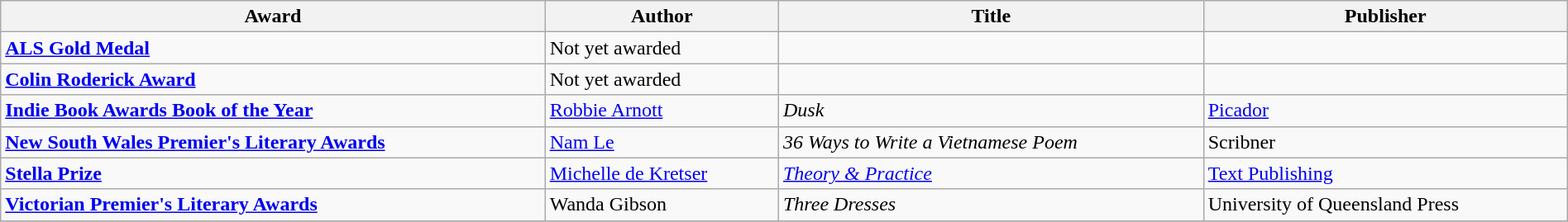<table class="wikitable" width=100%>
<tr>
<th>Award</th>
<th>Author</th>
<th>Title</th>
<th>Publisher</th>
</tr>
<tr>
<td><strong><a href='#'>ALS Gold Medal</a></strong></td>
<td>Not yet awarded</td>
<td></td>
<td></td>
</tr>
<tr>
<td><strong><a href='#'>Colin Roderick Award</a></strong></td>
<td>Not yet awarded</td>
<td></td>
<td></td>
</tr>
<tr>
<td><strong><a href='#'>Indie Book Awards Book of the Year</a></strong></td>
<td><a href='#'>Robbie Arnott</a></td>
<td><em>Dusk</em></td>
<td><a href='#'>Picador</a></td>
</tr>
<tr>
<td><strong><a href='#'>New South Wales Premier's Literary Awards</a></strong></td>
<td><a href='#'>Nam Le</a></td>
<td><em>36 Ways to Write a Vietnamese Poem</em></td>
<td>Scribner</td>
</tr>
<tr>
<td><strong><a href='#'>Stella Prize</a></strong></td>
<td><a href='#'>Michelle de Kretser</a></td>
<td><em><a href='#'>Theory & Practice</a></em></td>
<td><a href='#'>Text Publishing</a></td>
</tr>
<tr>
<td><strong><a href='#'>Victorian Premier's Literary Awards</a></strong></td>
<td>Wanda Gibson</td>
<td><em>Three Dresses</em></td>
<td>University of Queensland Press</td>
</tr>
<tr>
</tr>
</table>
